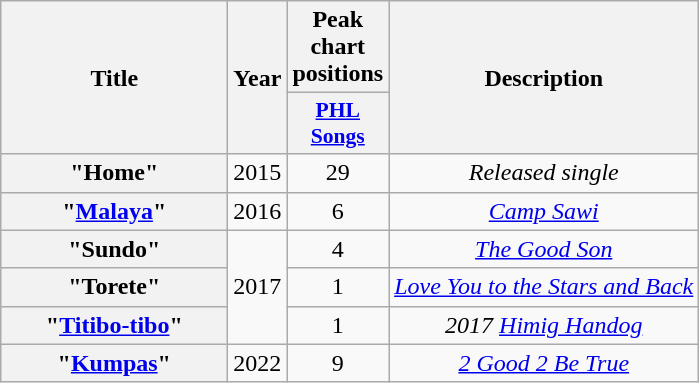<table class="wikitable plainrowheaders" style="text-align:center">
<tr>
<th scope="col" rowspan="2" style="width:9em;">Title</th>
<th scope="col" rowspan="2">Year</th>
<th scope="col" colspan="1">Peak chart positions</th>
<th scope="col" rowspan="2">Description</th>
</tr>
<tr>
<th scope="col" style="width:3em; font-size:90%;"><a href='#'>PHL<br>Songs</a><br></th>
</tr>
<tr>
<th scope="row">"Home"</th>
<td rowspan="1">2015</td>
<td align="center">29</td>
<td align="center"><em>Released single</em></td>
</tr>
<tr>
<th scope="row">"<a href='#'>Malaya</a>"</th>
<td rowspan="1">2016</td>
<td align="center">6</td>
<td align="center"><em><a href='#'>Camp Sawi</a></em></td>
</tr>
<tr>
<th scope="row">"Sundo"</th>
<td rowspan="3">2017</td>
<td align="center">4</td>
<td align="center"><em><a href='#'>The Good Son</a></em></td>
</tr>
<tr>
<th scope="row">"Torete"</th>
<td align="center">1</td>
<td align="center"><em><a href='#'>Love You to the Stars and Back</a></em></td>
</tr>
<tr>
<th scope="row">"<a href='#'>Titibo-tibo</a>"</th>
<td align="center">1</td>
<td align="center"><em>2017 <a href='#'>Himig Handog</a></em></td>
</tr>
<tr>
<th scope="row">"<a href='#'>Kumpas</a>"</th>
<td align="center">2022</td>
<td align="center">9</td>
<td align="center"><em><a href='#'>2 Good 2 Be True</a></em></td>
</tr>
</table>
